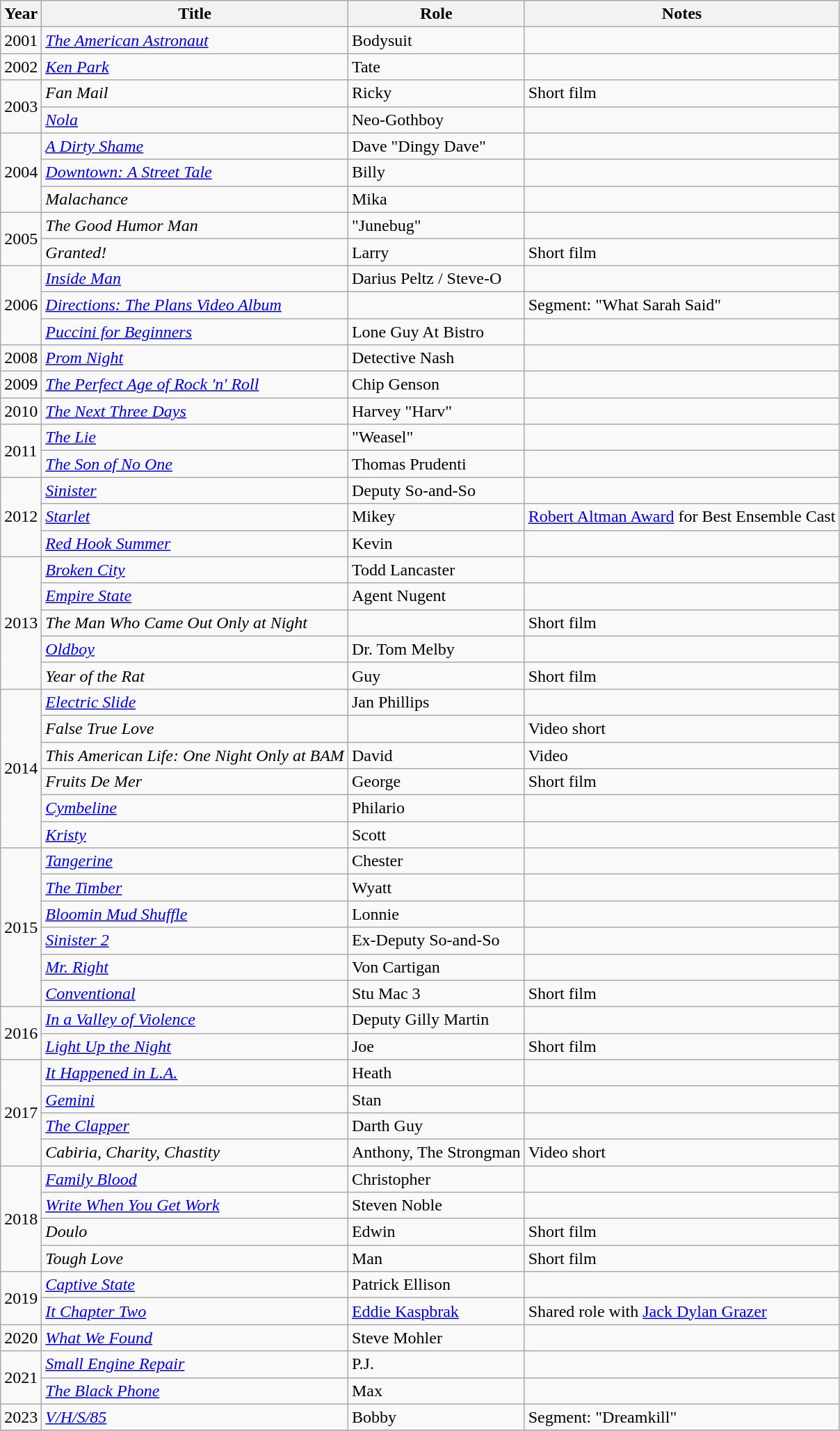<table class="wikitable sortable">
<tr>
<th>Year</th>
<th>Title</th>
<th>Role</th>
<th>Notes</th>
</tr>
<tr>
<td>2001</td>
<td><em><a href='#'>The American Astronaut</a></em></td>
<td>Bodysuit</td>
<td></td>
</tr>
<tr>
<td>2002</td>
<td><em><a href='#'>Ken Park</a></em></td>
<td>Tate</td>
<td></td>
</tr>
<tr>
<td rowspan="2">2003</td>
<td><em>Fan Mail</em></td>
<td>Ricky</td>
<td>Short film</td>
</tr>
<tr>
<td><em><a href='#'>Nola</a></em></td>
<td>Neo-Gothboy</td>
<td></td>
</tr>
<tr>
<td rowspan="3">2004</td>
<td><em><a href='#'>A Dirty Shame</a></em></td>
<td>Dave "Dingy Dave"</td>
<td></td>
</tr>
<tr>
<td><em><a href='#'>Downtown: A Street Tale</a></em></td>
<td>Billy</td>
<td></td>
</tr>
<tr>
<td><em>Malachance</em></td>
<td>Mika</td>
<td></td>
</tr>
<tr>
<td rowspan="2">2005</td>
<td><em>The Good Humor Man</em></td>
<td>"Junebug"</td>
<td></td>
</tr>
<tr>
<td><em>Granted!</em></td>
<td>Larry</td>
<td>Short film</td>
</tr>
<tr>
<td rowspan="3">2006</td>
<td><em><a href='#'>Inside Man</a></em></td>
<td>Darius Peltz / Steve-O</td>
<td></td>
</tr>
<tr>
<td><em><a href='#'>Directions: The Plans Video Album</a></em></td>
<td></td>
<td>Segment: "What Sarah Said"</td>
</tr>
<tr>
<td><em><a href='#'>Puccini for Beginners</a></em></td>
<td>Lone Guy At Bistro</td>
<td></td>
</tr>
<tr>
<td>2008</td>
<td><em><a href='#'>Prom Night</a></em></td>
<td>Detective Nash</td>
<td></td>
</tr>
<tr>
<td>2009</td>
<td><em><a href='#'>The Perfect Age of Rock 'n' Roll</a></em></td>
<td>Chip Genson</td>
<td></td>
</tr>
<tr>
<td>2010</td>
<td><em><a href='#'>The Next Three Days</a></em></td>
<td>Harvey "Harv"</td>
<td></td>
</tr>
<tr>
<td rowspan="2">2011</td>
<td><em><a href='#'>The Lie</a></em></td>
<td>"Weasel"</td>
<td></td>
</tr>
<tr>
<td><em><a href='#'>The Son of No One</a></em></td>
<td>Thomas Prudenti</td>
<td></td>
</tr>
<tr>
<td rowspan="3">2012</td>
<td><em><a href='#'>Sinister</a></em></td>
<td>Deputy So-and-So</td>
<td></td>
</tr>
<tr>
<td><em><a href='#'>Starlet</a></em></td>
<td>Mikey</td>
<td><a href='#'>Robert Altman Award</a> for Best Ensemble Cast</td>
</tr>
<tr>
<td><em><a href='#'>Red Hook Summer</a></em></td>
<td>Kevin</td>
<td></td>
</tr>
<tr>
<td rowspan="5">2013</td>
<td><em><a href='#'>Broken City</a></em></td>
<td>Todd Lancaster</td>
<td></td>
</tr>
<tr>
<td><em><a href='#'>Empire State</a></em></td>
<td>Agent Nugent</td>
<td></td>
</tr>
<tr>
<td><em>The Man Who Came Out Only at Night</em></td>
<td></td>
<td>Short film</td>
</tr>
<tr>
<td><em><a href='#'>Oldboy</a></em></td>
<td>Dr. Tom Melby</td>
<td></td>
</tr>
<tr>
<td><em>Year of the Rat</em></td>
<td>Guy</td>
<td>Short film</td>
</tr>
<tr>
<td rowspan="6">2014</td>
<td><em><a href='#'>Electric Slide</a></em></td>
<td>Jan Phillips</td>
<td></td>
</tr>
<tr>
<td><em>False True Love</em></td>
<td></td>
<td>Video short</td>
</tr>
<tr>
<td><em>This American Life: One Night Only at BAM</em></td>
<td>David</td>
<td>Video</td>
</tr>
<tr>
<td><em>Fruits De Mer</em></td>
<td>George</td>
<td>Short film</td>
</tr>
<tr>
<td><em><a href='#'>Cymbeline</a></em></td>
<td>Philario</td>
<td></td>
</tr>
<tr>
<td><em><a href='#'>Kristy</a></em></td>
<td>Scott</td>
<td></td>
</tr>
<tr>
<td rowspan="6">2015</td>
<td><em><a href='#'>Tangerine</a></em></td>
<td>Chester</td>
<td></td>
</tr>
<tr>
<td><em><a href='#'>The Timber</a></em></td>
<td>Wyatt</td>
<td></td>
</tr>
<tr>
<td><em><a href='#'>Bloomin Mud Shuffle</a></em></td>
<td>Lonnie</td>
<td></td>
</tr>
<tr>
<td><em><a href='#'>Sinister 2</a></em></td>
<td>Ex-Deputy So-and-So</td>
<td></td>
</tr>
<tr>
<td><em><a href='#'>Mr. Right</a></em></td>
<td>Von Cartigan</td>
<td></td>
</tr>
<tr>
<td><em><a href='#'>Conventional</a></em></td>
<td>Stu Mac 3</td>
<td>Short film</td>
</tr>
<tr>
<td rowspan="2">2016</td>
<td><em><a href='#'>In a Valley of Violence</a></em></td>
<td>Deputy Gilly Martin</td>
<td></td>
</tr>
<tr>
<td><em><a href='#'>Light Up the Night</a></em></td>
<td>Joe</td>
<td>Short film</td>
</tr>
<tr>
<td rowspan="4">2017</td>
<td><em><a href='#'>It Happened in L.A.</a></em></td>
<td>Heath</td>
<td></td>
</tr>
<tr>
<td><em><a href='#'>Gemini</a></em></td>
<td>Stan</td>
<td></td>
</tr>
<tr>
<td><em><a href='#'>The Clapper</a></em></td>
<td>Darth Guy</td>
<td></td>
</tr>
<tr>
<td><em>Cabiria, Charity, Chastity</em></td>
<td>Anthony, The Strongman</td>
<td>Video short</td>
</tr>
<tr>
<td rowspan="4">2018</td>
<td><em><a href='#'>Family Blood</a></em></td>
<td>Christopher</td>
<td></td>
</tr>
<tr>
<td><em><a href='#'>Write When You Get Work</a></em></td>
<td>Steven Noble</td>
<td></td>
</tr>
<tr>
<td><em>Doulo</em></td>
<td>Edwin</td>
<td>Short film</td>
</tr>
<tr>
<td><em>Tough Love</em></td>
<td>Man</td>
<td>Short film</td>
</tr>
<tr>
<td rowspan="2">2019</td>
<td><em><a href='#'>Captive State</a></em></td>
<td>Patrick Ellison</td>
<td></td>
</tr>
<tr>
<td><em><a href='#'>It Chapter Two</a></em></td>
<td><a href='#'>Eddie Kaspbrak</a></td>
<td>Shared role with <a href='#'>Jack Dylan Grazer</a></td>
</tr>
<tr>
<td>2020</td>
<td><em><a href='#'>What We Found</a></em></td>
<td>Steve Mohler</td>
<td></td>
</tr>
<tr>
<td rowspan="2">2021</td>
<td><em><a href='#'>Small Engine Repair</a></em></td>
<td>P.J.</td>
<td></td>
</tr>
<tr>
<td><em><a href='#'>The Black Phone</a></em></td>
<td>Max</td>
<td></td>
</tr>
<tr>
<td>2023</td>
<td><em><a href='#'>V/H/S/85</a></em></td>
<td>Bobby</td>
<td>Segment: "Dreamkill"</td>
</tr>
<tr>
</tr>
</table>
